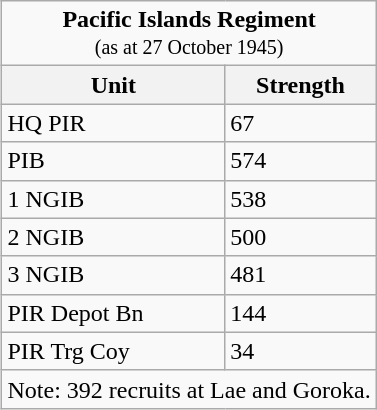<table class="wikitable"  align=right style="margin:0 0 1em 1em">
<tr>
<td colspan="2" style="text-align: center;"><strong>Pacific Islands Regiment</strong><br><small>(as at 27 October 1945)</small></td>
</tr>
<tr>
<th>Unit</th>
<th>Strength</th>
</tr>
<tr>
<td>HQ PIR</td>
<td>67</td>
</tr>
<tr>
<td>PIB</td>
<td>574</td>
</tr>
<tr>
<td>1 NGIB</td>
<td>538</td>
</tr>
<tr>
<td>2 NGIB</td>
<td>500</td>
</tr>
<tr>
<td>3 NGIB</td>
<td>481</td>
</tr>
<tr>
<td>PIR Depot Bn</td>
<td>144</td>
</tr>
<tr>
<td>PIR Trg Coy</td>
<td>34</td>
</tr>
<tr>
<td colspan="2" style="text-align: left;">Note: 392 recruits at Lae and Goroka.</td>
</tr>
</table>
